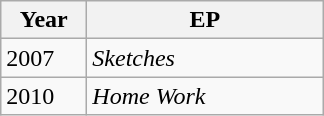<table class="wikitable">
<tr>
<th style="text-align; width:50px;">Year</th>
<th style="text-align; width:150px;">EP</th>
</tr>
<tr>
<td>2007</td>
<td><em>Sketches</em></td>
</tr>
<tr>
<td>2010</td>
<td><em>Home Work</em></td>
</tr>
</table>
